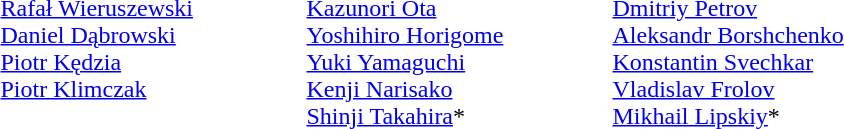<table>
<tr>
<td width=200 valign=top><em></em><br><a href='#'>Rafał Wieruszewski</a><br><a href='#'>Daniel Dąbrowski</a><br><a href='#'>Piotr Kędzia</a><br><a href='#'>Piotr Klimczak</a></td>
<td width=200 valign=top><em></em><br><a href='#'>Kazunori Ota</a><br><a href='#'>Yoshihiro Horigome</a><br><a href='#'>Yuki Yamaguchi</a><br><a href='#'>Kenji Narisako</a><br><a href='#'>Shinji Takahira</a>*</td>
<td width=200 valign=top><em></em><br><a href='#'>Dmitriy Petrov</a><br><a href='#'>Aleksandr Borshchenko</a><br><a href='#'>Konstantin Svechkar</a><br><a href='#'>Vladislav Frolov</a><br><a href='#'>Mikhail Lipskiy</a>*</td>
</tr>
</table>
